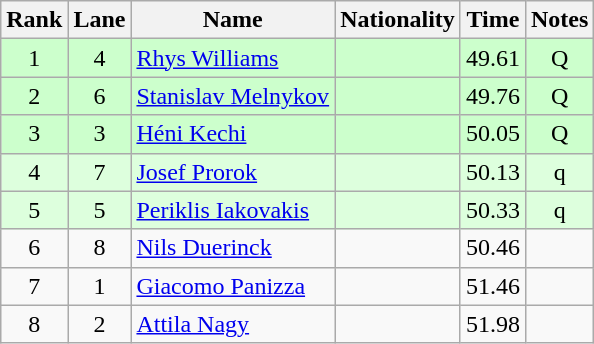<table class="wikitable sortable" style="text-align:center">
<tr>
<th>Rank</th>
<th>Lane</th>
<th>Name</th>
<th>Nationality</th>
<th>Time</th>
<th>Notes</th>
</tr>
<tr bgcolor=ccffcc>
<td>1</td>
<td>4</td>
<td align="left"><a href='#'>Rhys Williams</a></td>
<td align=left></td>
<td>49.61</td>
<td>Q</td>
</tr>
<tr bgcolor=ccffcc>
<td>2</td>
<td>6</td>
<td align="left"><a href='#'>Stanislav Melnykov</a></td>
<td align=left></td>
<td>49.76</td>
<td>Q</td>
</tr>
<tr bgcolor=ccffcc>
<td>3</td>
<td>3</td>
<td align="left"><a href='#'>Héni Kechi</a></td>
<td align=left></td>
<td>50.05</td>
<td>Q</td>
</tr>
<tr bgcolor=ddffdd>
<td>4</td>
<td>7</td>
<td align="left"><a href='#'>Josef Prorok</a></td>
<td align=left></td>
<td>50.13</td>
<td>q</td>
</tr>
<tr bgcolor=ddffdd>
<td>5</td>
<td>5</td>
<td align="left"><a href='#'>Periklis Iakovakis</a></td>
<td align=left></td>
<td>50.33</td>
<td>q</td>
</tr>
<tr>
<td>6</td>
<td>8</td>
<td align="left"><a href='#'>Nils Duerinck</a></td>
<td align=left></td>
<td>50.46</td>
<td></td>
</tr>
<tr>
<td>7</td>
<td>1</td>
<td align="left"><a href='#'>Giacomo Panizza</a></td>
<td align=left></td>
<td>51.46</td>
<td></td>
</tr>
<tr>
<td>8</td>
<td>2</td>
<td align="left"><a href='#'>Attila Nagy</a></td>
<td align=left></td>
<td>51.98</td>
<td></td>
</tr>
</table>
